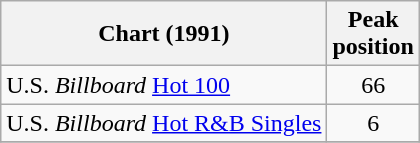<table class="wikitable">
<tr>
<th align="left">Chart (1991)</th>
<th align="left">Peak<br>position</th>
</tr>
<tr>
<td align="left">U.S. <em>Billboard</em> <a href='#'>Hot 100</a></td>
<td align="center">66</td>
</tr>
<tr>
<td align="left">U.S. <em>Billboard</em> <a href='#'>Hot R&B Singles</a></td>
<td align="center">6</td>
</tr>
<tr>
</tr>
</table>
